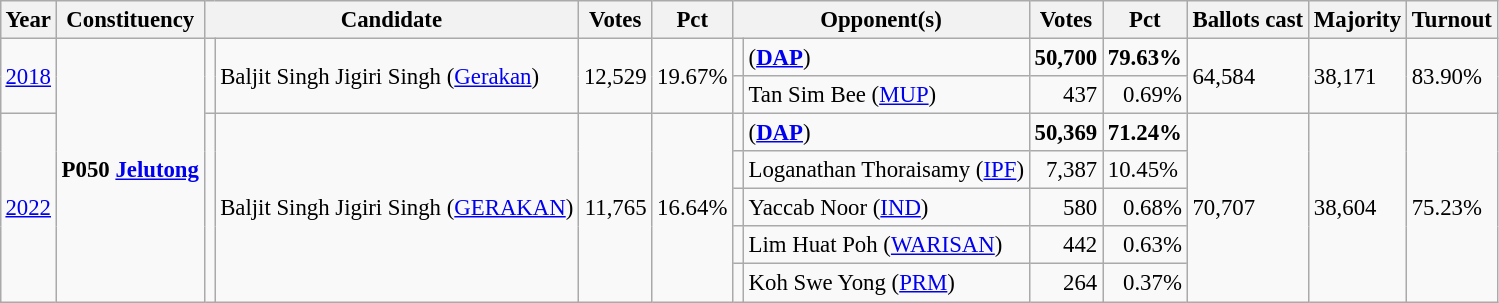<table class="wikitable" style="margin:0.5em ; font-size:95%">
<tr>
<th>Year</th>
<th>Constituency</th>
<th colspan=2>Candidate</th>
<th>Votes</th>
<th>Pct</th>
<th colspan=2>Opponent(s)</th>
<th>Votes</th>
<th>Pct</th>
<th>Ballots cast</th>
<th>Majority</th>
<th>Turnout</th>
</tr>
<tr>
<td rowspan=2><a href='#'>2018</a></td>
<td rowspan=7><strong>P050 <a href='#'>Jelutong</a></strong></td>
<td rowspan=2 ></td>
<td rowspan=2>Baljit Singh Jigiri Singh (<a href='#'>Gerakan</a>)</td>
<td rowspan=2 align=right>12,529</td>
<td rowspan=2>19.67%</td>
<td></td>
<td> (<a href='#'><strong>DAP</strong></a>)</td>
<td align=right><strong>50,700</strong></td>
<td><strong>79.63%</strong></td>
<td rowspan=2>64,584</td>
<td rowspan=2>38,171</td>
<td rowspan=2>83.90%</td>
</tr>
<tr>
<td bgcolor=></td>
<td>Tan Sim Bee (<a href='#'>MUP</a>)</td>
<td align=right>437</td>
<td align=right>0.69%</td>
</tr>
<tr>
<td rowspan=5><a href='#'>2022</a></td>
<td rowspan=5 bgcolor=></td>
<td rowspan=5>Baljit Singh Jigiri Singh (<a href='#'>GERAKAN</a>)</td>
<td rowspan=5 align=right>11,765</td>
<td rowspan=5>16.64%</td>
<td></td>
<td> (<a href='#'><strong>DAP</strong></a>)</td>
<td align=right><strong>50,369</strong></td>
<td><strong>71.24%</strong></td>
<td rowspan=5>70,707</td>
<td rowspan=5>38,604</td>
<td rowspan=5>75.23%</td>
</tr>
<tr>
<td></td>
<td>Loganathan Thoraisamy (<a href='#'>IPF</a>)</td>
<td align=right>7,387</td>
<td>10.45%</td>
</tr>
<tr>
<td></td>
<td>Yaccab Noor (<a href='#'>IND</a>)</td>
<td align=right>580</td>
<td align=right>0.68%</td>
</tr>
<tr>
<td></td>
<td>Lim Huat Poh (<a href='#'>WARISAN</a>)</td>
<td align=right>442</td>
<td align=right>0.63%</td>
</tr>
<tr>
<td bgcolor=></td>
<td>Koh Swe Yong (<a href='#'>PRM</a>)</td>
<td align=right>264</td>
<td align=right>0.37%</td>
</tr>
</table>
